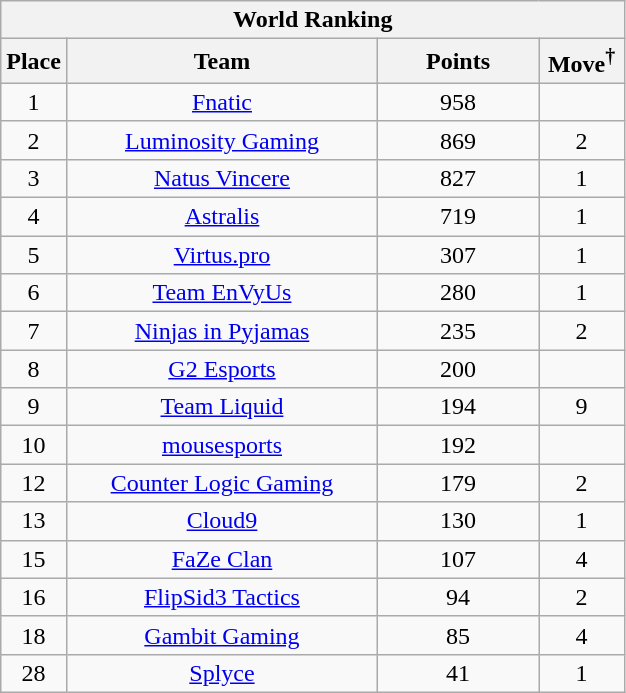<table class="wikitable" style="text-align: center;">
<tr>
<th colspan=5>World Ranking</th>
</tr>
<tr>
<th width="30px">Place</th>
<th width="200px">Team</th>
<th width="100px">Points</th>
<th width="50px">Move<sup>†</sup></th>
</tr>
<tr>
<td>1</td>
<td><a href='#'>Fnatic</a></td>
<td>958</td>
<td></td>
</tr>
<tr>
<td>2</td>
<td><a href='#'>Luminosity Gaming</a></td>
<td>869</td>
<td> 2</td>
</tr>
<tr>
<td>3</td>
<td><a href='#'>Natus Vincere</a></td>
<td>827</td>
<td> 1</td>
</tr>
<tr>
<td>4</td>
<td><a href='#'>Astralis</a></td>
<td>719</td>
<td> 1</td>
</tr>
<tr>
<td>5</td>
<td><a href='#'>Virtus.pro</a></td>
<td>307</td>
<td> 1</td>
</tr>
<tr>
<td>6</td>
<td><a href='#'>Team EnVyUs</a></td>
<td>280</td>
<td> 1</td>
</tr>
<tr>
<td>7</td>
<td><a href='#'>Ninjas in Pyjamas</a></td>
<td>235</td>
<td> 2</td>
</tr>
<tr>
<td>8</td>
<td><a href='#'>G2 Esports</a></td>
<td>200</td>
<td></td>
</tr>
<tr>
<td>9</td>
<td><a href='#'>Team Liquid</a></td>
<td>194</td>
<td> 9</td>
</tr>
<tr>
<td>10</td>
<td><a href='#'>mousesports</a></td>
<td>192</td>
<td></td>
</tr>
<tr>
<td>12</td>
<td><a href='#'>Counter Logic Gaming</a></td>
<td>179</td>
<td> 2</td>
</tr>
<tr>
<td>13</td>
<td><a href='#'>Cloud9</a></td>
<td>130</td>
<td> 1</td>
</tr>
<tr>
<td>15</td>
<td><a href='#'>FaZe Clan</a></td>
<td>107</td>
<td> 4</td>
</tr>
<tr>
<td>16</td>
<td><a href='#'>FlipSid3 Tactics</a></td>
<td>94</td>
<td> 2</td>
</tr>
<tr>
<td>18</td>
<td><a href='#'>Gambit Gaming</a></td>
<td>85</td>
<td> 4</td>
</tr>
<tr>
<td>28</td>
<td><a href='#'>Splyce</a></td>
<td>41</td>
<td> 1</td>
</tr>
</table>
